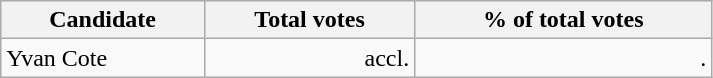<table class="wikitable" width="475">
<tr>
<th align="left">Candidate</th>
<th align="right">Total votes</th>
<th align="right">% of total votes</th>
</tr>
<tr>
<td align="left">Yvan Cote</td>
<td align="right">accl.</td>
<td align="right">.</td>
</tr>
</table>
